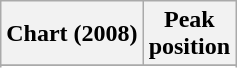<table class="wikitable sortable plainrowheaders">
<tr>
<th scope="col">Chart (2008)</th>
<th scope="col">Peak<br>position</th>
</tr>
<tr>
</tr>
<tr>
</tr>
<tr>
</tr>
<tr>
</tr>
</table>
